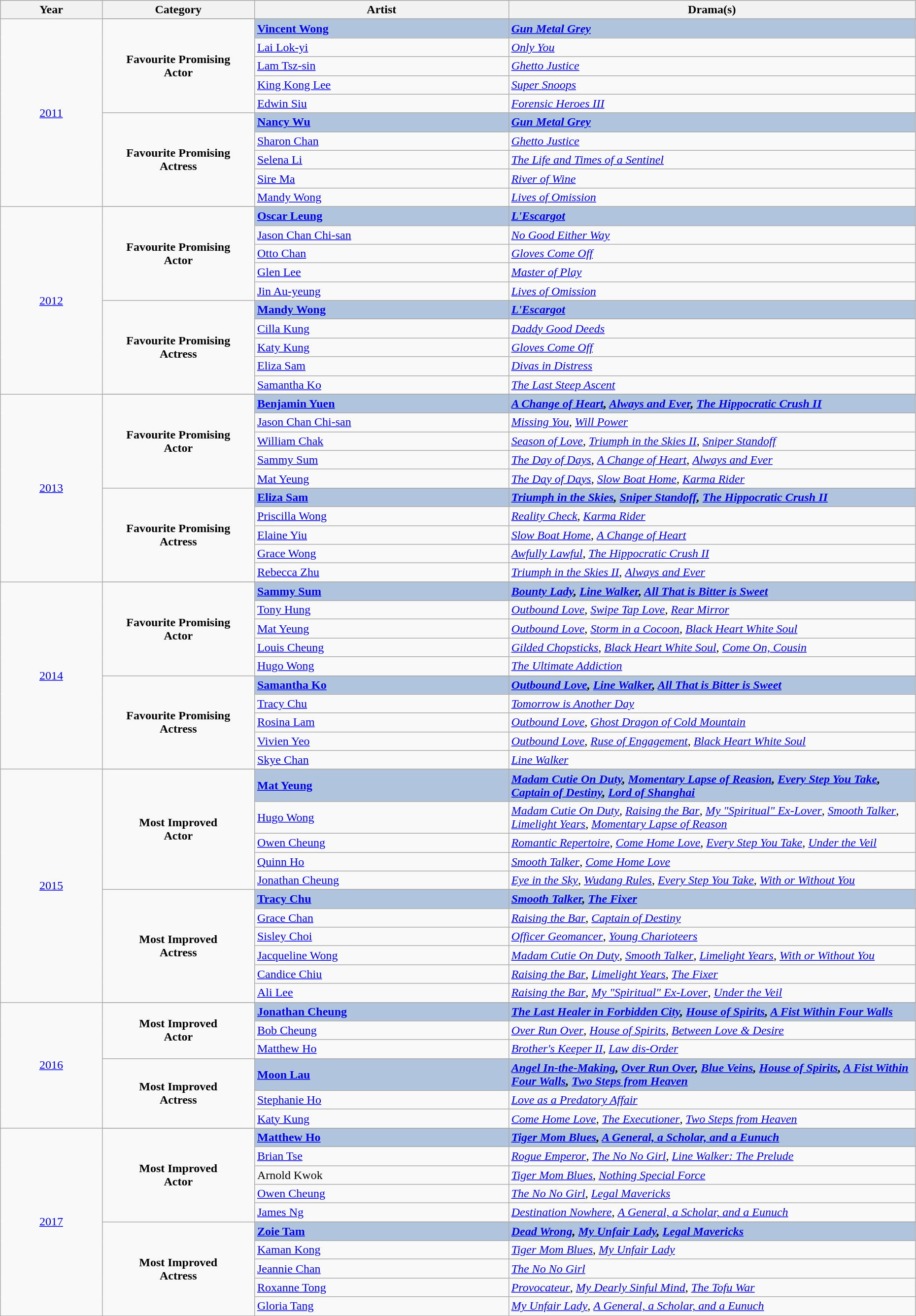<table class="wikitable" style="width:98%;">
<tr style="background:#bebebe;">
<th style="width:10%;">Year</th>
<th style="width:15%;">Category</th>
<th style="width:25%;">Artist</th>
<th style="width:40%;">Drama(s)</th>
</tr>
<tr>
<td rowspan=13 style="text-align:center"><a href='#'>2011</a></td>
</tr>
<tr>
<td rowspan=6 style="text-align:center"><strong>Favourite Promising<br>Actor</strong></td>
</tr>
<tr style="background:#B0C4DE;">
<td><strong><a href='#'>Vincent Wong</a></strong></td>
<td><strong><em><a href='#'>Gun Metal Grey</a></em></strong></td>
</tr>
<tr>
<td><a href='#'>Lai Lok-yi</a></td>
<td><em><a href='#'>Only You</a></em></td>
</tr>
<tr>
<td><a href='#'>Lam Tsz-sin</a></td>
<td><em><a href='#'>Ghetto Justice</a></em></td>
</tr>
<tr>
<td><a href='#'>King Kong Lee</a></td>
<td><em><a href='#'>Super Snoops</a></em></td>
</tr>
<tr>
<td><a href='#'>Edwin Siu</a></td>
<td><em><a href='#'>Forensic Heroes III</a></em></td>
</tr>
<tr>
<td rowspan=6 style="text-align:center"><strong>Favourite Promising<br>Actress</strong></td>
</tr>
<tr style="background:#B0C4DE;">
<td><strong><a href='#'>Nancy Wu</a></strong></td>
<td><strong><em><a href='#'>Gun Metal Grey</a></em></strong></td>
</tr>
<tr>
<td><a href='#'>Sharon Chan</a></td>
<td><em><a href='#'>Ghetto Justice</a></em></td>
</tr>
<tr>
<td><a href='#'>Selena Li</a></td>
<td><em><a href='#'>The Life and Times of a Sentinel</a></em></td>
</tr>
<tr>
<td><a href='#'>Sire Ma</a></td>
<td><em><a href='#'>River of Wine</a></em></td>
</tr>
<tr>
<td><a href='#'>Mandy Wong</a></td>
<td><em><a href='#'>Lives of Omission</a></em></td>
</tr>
<tr>
<td rowspan=13 style="text-align:center"><a href='#'>2012</a></td>
</tr>
<tr>
<td rowspan=6 style="text-align:center"><strong>Favourite Promising<br>Actor</strong></td>
</tr>
<tr style="background:#B0C4DE;">
<td><strong><a href='#'>Oscar Leung</a></strong></td>
<td><strong><em><a href='#'>L'Escargot</a></em></strong></td>
</tr>
<tr>
<td><a href='#'>Jason Chan Chi-san</a></td>
<td><em><a href='#'>No Good Either Way</a></em></td>
</tr>
<tr>
<td><a href='#'>Otto Chan</a></td>
<td><em><a href='#'>Gloves Come Off</a></em></td>
</tr>
<tr>
<td><a href='#'>Glen Lee</a></td>
<td><em><a href='#'>Master of Play</a></em></td>
</tr>
<tr>
<td><a href='#'>Jin Au-yeung</a></td>
<td><em><a href='#'>Lives of Omission</a></em></td>
</tr>
<tr>
<td rowspan=6 style="text-align:center"><strong>Favourite Promising<br>Actress</strong></td>
</tr>
<tr style="background:#B0C4DE;">
<td><strong><a href='#'>Mandy Wong</a></strong></td>
<td><strong><em><a href='#'>L'Escargot</a></em></strong></td>
</tr>
<tr>
<td><a href='#'>Cilla Kung</a></td>
<td><em><a href='#'>Daddy Good Deeds</a></em></td>
</tr>
<tr>
<td><a href='#'>Katy Kung</a></td>
<td><em><a href='#'>Gloves Come Off</a></em></td>
</tr>
<tr>
<td><a href='#'>Eliza Sam</a></td>
<td><em><a href='#'>Divas in Distress</a></em></td>
</tr>
<tr>
<td><a href='#'>Samantha Ko</a></td>
<td><em><a href='#'>The Last Steep Ascent</a></em></td>
</tr>
<tr>
<td rowspan=13 style="text-align:center"><a href='#'>2013</a></td>
</tr>
<tr>
<td rowspan=6 style="text-align:center"><strong>Favourite Promising<br>Actor</strong></td>
</tr>
<tr style="background:#B0C4DE;">
<td><strong><a href='#'>Benjamin Yuen</a></strong></td>
<td><strong><em><a href='#'>A Change of Heart</a><em>, </em><a href='#'>Always and Ever</a><em>, </em><a href='#'>The Hippocratic Crush II</a></em></strong></td>
</tr>
<tr>
<td><a href='#'>Jason Chan Chi-san</a></td>
<td><em><a href='#'>Missing You</a></em>, <em><a href='#'>Will Power</a></em></td>
</tr>
<tr>
<td><a href='#'>William Chak</a></td>
<td><em><a href='#'>Season of Love</a></em>, <em><a href='#'>Triumph in the Skies II</a></em>, <em><a href='#'>Sniper Standoff</a></em></td>
</tr>
<tr>
<td><a href='#'>Sammy Sum</a></td>
<td><em><a href='#'>The Day of Days</a></em>, <em><a href='#'>A Change of Heart</a></em>, <em><a href='#'>Always and Ever</a></em></td>
</tr>
<tr>
<td><a href='#'>Mat Yeung</a></td>
<td><em><a href='#'>The Day of Days</a></em>, <em><a href='#'>Slow Boat Home</a></em>, <em><a href='#'>Karma Rider</a></em></td>
</tr>
<tr>
<td rowspan=6 style="text-align:center"><strong>Favourite Promising<br>Actress</strong></td>
</tr>
<tr style="background:#B0C4DE;">
<td><strong><a href='#'>Eliza Sam</a></strong></td>
<td><strong><em><a href='#'>Triumph in the Skies</a><em>, </em><a href='#'>Sniper Standoff</a><em>, </em><a href='#'>The Hippocratic Crush II</a></em></strong></td>
</tr>
<tr>
<td><a href='#'>Priscilla Wong</a></td>
<td><em><a href='#'>Reality Check</a></em>, <em><a href='#'>Karma Rider</a></em></td>
</tr>
<tr>
<td><a href='#'>Elaine Yiu</a></td>
<td><em><a href='#'>Slow Boat Home</a></em>, <em><a href='#'>A Change of Heart</a></em></td>
</tr>
<tr>
<td><a href='#'>Grace Wong</a></td>
<td><em><a href='#'>Awfully Lawful</a></em>, <em><a href='#'>The Hippocratic Crush II</a></em></td>
</tr>
<tr>
<td><a href='#'>Rebecca Zhu</a></td>
<td><em><a href='#'>Triumph in the Skies II</a></em>, <em><a href='#'>Always and Ever</a></em></td>
</tr>
<tr>
<td rowspan=13 style="text-align:center"><a href='#'>2014</a></td>
</tr>
<tr>
<td rowspan=6 style="text-align:center"><strong>Favourite Promising<br>Actor</strong></td>
</tr>
<tr style="background:#B0C4DE;">
<td><strong><a href='#'>Sammy Sum</a></strong></td>
<td><strong><em><a href='#'>Bounty Lady</a><em>, </em><a href='#'>Line Walker</a><em>, </em><a href='#'>All That is Bitter is Sweet</a></em></strong></td>
</tr>
<tr>
<td><a href='#'>Tony Hung</a></td>
<td><em><a href='#'>Outbound Love</a></em>, <em><a href='#'>Swipe Tap Love</a></em>, <em><a href='#'>Rear Mirror</a></em></td>
</tr>
<tr>
<td><a href='#'>Mat Yeung</a></td>
<td><em><a href='#'>Outbound Love</a></em>, <em><a href='#'>Storm in a Cocoon</a></em>, <em><a href='#'>Black Heart White Soul</a></em></td>
</tr>
<tr>
<td><a href='#'>Louis Cheung</a></td>
<td><em><a href='#'>Gilded Chopsticks</a></em>, <em><a href='#'>Black Heart White Soul</a></em>, <em><a href='#'>Come On, Cousin</a></em></td>
</tr>
<tr>
<td><a href='#'>Hugo Wong</a></td>
<td><em><a href='#'>The Ultimate Addiction</a></em></td>
</tr>
<tr>
<td rowspan=6 style="text-align:center"><strong>Favourite Promising<br>Actress</strong></td>
</tr>
<tr style="background:#B0C4DE;">
<td><strong><a href='#'>Samantha Ko</a></strong></td>
<td><strong><em><a href='#'>Outbound Love</a><em>, </em><a href='#'>Line Walker</a><em>, </em><a href='#'>All That is Bitter is Sweet</a></em></strong></td>
</tr>
<tr>
<td><a href='#'>Tracy Chu</a></td>
<td><em><a href='#'>Tomorrow is Another Day</a></em></td>
</tr>
<tr>
<td><a href='#'>Rosina Lam</a></td>
<td><em><a href='#'>Outbound Love</a></em>, <em><a href='#'>Ghost Dragon of Cold Mountain</a></em></td>
</tr>
<tr>
<td><a href='#'>Vivien Yeo</a></td>
<td><em><a href='#'>Outbound Love</a></em>, <em><a href='#'>Ruse of Engagement</a></em>, <em><a href='#'>Black Heart White Soul</a></em></td>
</tr>
<tr>
<td><a href='#'>Skye Chan</a></td>
<td><em><a href='#'>Line Walker</a></em></td>
</tr>
<tr>
<td rowspan=14 style="text-align:center"><a href='#'>2015</a></td>
</tr>
<tr>
<td rowspan=6 style="text-align:center"><strong>Most Improved<br>Actor</strong></td>
</tr>
<tr style="background:#B0C4DE;">
<td><strong><a href='#'>Mat Yeung</a></strong></td>
<td><strong><em><a href='#'>Madam Cutie On Duty</a><em>, </em><a href='#'>Momentary Lapse of Reasion</a><em>, </em><a href='#'>Every Step You Take</a><em>, </em><a href='#'>Captain of Destiny</a><em>, </em><a href='#'>Lord of Shanghai</a></em></strong></td>
</tr>
<tr>
<td><a href='#'>Hugo Wong</a></td>
<td><em><a href='#'>Madam Cutie On Duty</a></em>, <em><a href='#'>Raising the Bar</a></em>, <em><a href='#'>My "Spiritual" Ex-Lover</a></em>, <em><a href='#'>Smooth Talker</a></em>, <em><a href='#'>Limelight Years</a></em>, <em><a href='#'>Momentary Lapse of Reason</a></em></td>
</tr>
<tr>
<td><a href='#'>Owen Cheung</a></td>
<td><em><a href='#'>Romantic Repertoire</a></em>, <em><a href='#'>Come Home Love</a></em>, <em><a href='#'>Every Step You Take</a></em>, <em><a href='#'>Under the Veil</a></em></td>
</tr>
<tr>
<td><a href='#'>Quinn Ho</a></td>
<td><em><a href='#'>Smooth Talker</a></em>, <em><a href='#'>Come Home Love</a></em></td>
</tr>
<tr>
<td><a href='#'>Jonathan Cheung</a></td>
<td><em><a href='#'>Eye in the Sky</a></em>, <em><a href='#'>Wudang Rules</a></em>, <em><a href='#'>Every Step You Take</a></em>, <em><a href='#'>With or Without You</a></em></td>
</tr>
<tr>
<td rowspan=7 style="text-align:center"><strong>Most Improved<br>Actress</strong></td>
</tr>
<tr style="background:#B0C4DE;">
<td><strong><a href='#'>Tracy Chu</a></strong></td>
<td><strong><em><a href='#'>Smooth Talker</a><em>, </em><a href='#'>The Fixer</a></em></strong></td>
</tr>
<tr>
<td><a href='#'>Grace Chan</a></td>
<td><em><a href='#'>Raising the Bar</a></em>, <em><a href='#'>Captain of Destiny</a></em></td>
</tr>
<tr>
<td><a href='#'>Sisley Choi</a></td>
<td><em><a href='#'>Officer Geomancer</a></em>, <em><a href='#'>Young Charioteers</a></em></td>
</tr>
<tr>
<td><a href='#'>Jacqueline Wong</a></td>
<td><em><a href='#'>Madam Cutie On Duty</a></em>, <em><a href='#'>Smooth Talker</a></em>, <em><a href='#'>Limelight Years</a></em>, <em><a href='#'>With or Without You</a></em></td>
</tr>
<tr>
<td><a href='#'>Candice Chiu</a></td>
<td><em><a href='#'>Raising the Bar</a></em>, <em><a href='#'>Limelight Years</a></em>, <em><a href='#'>The Fixer</a></em></td>
</tr>
<tr>
<td><a href='#'>Ali Lee</a></td>
<td><em><a href='#'>Raising the Bar</a></em>, <em><a href='#'>My "Spiritual" Ex-Lover</a></em>, <em><a href='#'>Under the Veil</a></em></td>
</tr>
<tr>
<td rowspan=9 style="text-align:center"><a href='#'>2016</a></td>
</tr>
<tr>
<td rowspan=4 style="text-align:center"><strong>Most Improved<br>Actor</strong></td>
</tr>
<tr style="background:#B0C4DE;">
<td><strong><a href='#'>Jonathan Cheung</a></strong> </td>
<td><strong><em><a href='#'>The Last Healer in Forbidden City</a><em>, </em><a href='#'>House of Spirits</a><em>, </em><a href='#'>A Fist Within Four Walls</a></em></strong></td>
</tr>
<tr>
<td><a href='#'>Bob Cheung</a></td>
<td><em><a href='#'>Over Run Over</a></em>, <em><a href='#'>House of Spirits</a></em>, <em><a href='#'>Between Love & Desire</a></em></td>
</tr>
<tr>
<td><a href='#'>Matthew Ho</a></td>
<td><em><a href='#'>Brother's Keeper II</a></em>, <em><a href='#'>Law dis-Order</a></em></td>
</tr>
<tr>
<td rowspan=4 style="text-align:center"><strong>Most Improved<br>Actress</strong></td>
</tr>
<tr style="background:#B0C4DE;">
<td><strong><a href='#'>Moon Lau</a></strong></td>
<td><strong><em><a href='#'>Angel In-the-Making</a><em>, </em><a href='#'>Over Run Over</a><em>, </em><a href='#'>Blue Veins</a><em>, </em><a href='#'>House of Spirits</a><em>, </em><a href='#'>A Fist Within Four Walls</a><em>, </em><a href='#'>Two Steps from Heaven</a></em></strong></td>
</tr>
<tr>
<td><a href='#'>Stephanie Ho</a></td>
<td><em><a href='#'>Love as a Predatory Affair</a></em></td>
</tr>
<tr>
<td><a href='#'>Katy Kung</a></td>
<td><em><a href='#'>Come Home Love</a></em>, <em><a href='#'>The Executioner</a></em>, <em><a href='#'>Two Steps from Heaven</a></em></td>
</tr>
<tr>
<td rowspan=17 style="text-align:center"><a href='#'>2017</a></td>
</tr>
<tr>
<td rowspan=6 style="text-align:center"><strong>Most Improved<br>Actor</strong></td>
</tr>
<tr style="background:#B0C4DE;">
<td><strong><a href='#'>Matthew Ho</a></strong></td>
<td><strong><em><a href='#'>Tiger Mom Blues</a><em>, </em><a href='#'>A General, a Scholar, and a Eunuch</a></em></strong></td>
</tr>
<tr>
<td><a href='#'>Brian Tse</a></td>
<td><em><a href='#'>Rogue Emperor</a></em>, <em><a href='#'>The No No Girl</a></em>, <em><a href='#'>Line Walker: The Prelude</a></em></td>
</tr>
<tr>
<td>Arnold Kwok</td>
<td><em><a href='#'>Tiger Mom Blues</a></em>, <em><a href='#'>Nothing Special Force</a></em></td>
</tr>
<tr>
<td><a href='#'>Owen Cheung</a></td>
<td><em><a href='#'>The No No Girl</a></em>, <em><a href='#'>Legal Mavericks</a></em></td>
</tr>
<tr>
<td><a href='#'>James Ng</a></td>
<td><em><a href='#'>Destination Nowhere</a></em>, <em><a href='#'>A General, a Scholar, and a Eunuch</a></em></td>
</tr>
<tr>
<td rowspan=6 style="text-align:center"><strong>Most Improved<br>Actress</strong></td>
</tr>
<tr style="background:#B0C4DE;">
<td><strong><a href='#'>Zoie Tam</a></strong></td>
<td><strong><em><a href='#'>Dead Wrong</a><em>, </em><a href='#'>My Unfair Lady</a><em>, </em><a href='#'>Legal Mavericks</a></em></strong></td>
</tr>
<tr>
<td><a href='#'>Kaman Kong</a></td>
<td><em><a href='#'>Tiger Mom Blues</a></em>, <em><a href='#'>My Unfair Lady</a></em></td>
</tr>
<tr>
<td><a href='#'>Jeannie Chan</a></td>
<td><em><a href='#'>The No No Girl</a></em></td>
</tr>
<tr>
<td><a href='#'>Roxanne Tong</a></td>
<td><em><a href='#'>Provocateur</a></em>, <em><a href='#'>My Dearly Sinful Mind</a></em>, <em><a href='#'>The Tofu War</a></em></td>
</tr>
<tr>
<td><a href='#'>Gloria Tang</a></td>
<td><em><a href='#'>My Unfair Lady</a></em>, <em><a href='#'>A General, a Scholar, and a Eunuch</a></em></td>
</tr>
</table>
